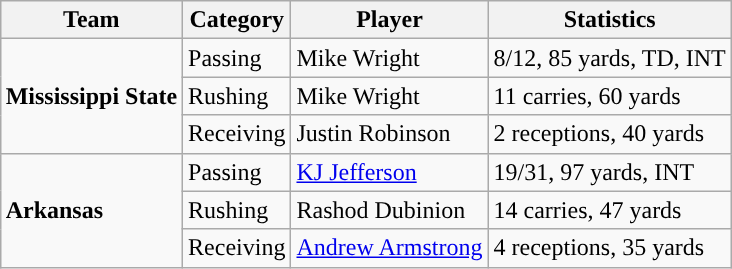<table class="wikitable" style="float: right;">
<tr>
<th>Team</th>
<th>Category</th>
<th>Player</th>
<th>Statistics</th>
</tr>
<tr>
<td rowspan=3><strong>Mississippi State</strong></td>
<td>Passing</td>
<td>Mike Wright</td>
<td>8/12, 85 yards, TD, INT</td>
</tr>
<tr>
<td>Rushing</td>
<td>Mike Wright</td>
<td>11 carries, 60 yards</td>
</tr>
<tr>
<td>Receiving</td>
<td>Justin Robinson</td>
<td>2 receptions, 40 yards</td>
</tr>
<tr>
<td rowspan=3><strong>Arkansas</strong></td>
<td>Passing</td>
<td><a href='#'>KJ Jefferson</a></td>
<td>19/31, 97 yards, INT</td>
</tr>
<tr>
<td>Rushing</td>
<td>Rashod Dubinion</td>
<td>14 carries, 47 yards</td>
</tr>
<tr>
<td>Receiving</td>
<td><a href='#'>Andrew Armstrong</a></td>
<td>4 receptions, 35 yards</td>
</tr>
</table>
